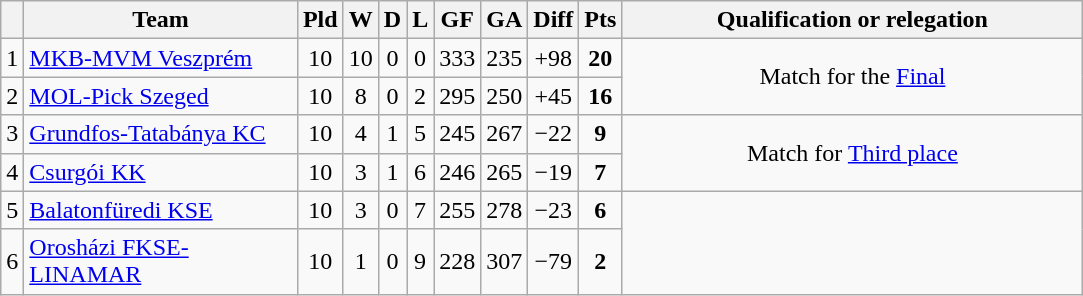<table class="wikitable sortable" style="text-align:center">
<tr>
<th></th>
<th width="175">Team</th>
<th>Pld</th>
<th>W</th>
<th>D</th>
<th>L</th>
<th>GF</th>
<th>GA</th>
<th>Diff</th>
<th>Pts</th>
<th width="300">Qualification or relegation</th>
</tr>
<tr>
<td>1</td>
<td align=left> <a href='#'>MKB-MVM Veszprém</a></td>
<td>10</td>
<td>10</td>
<td>0</td>
<td>0</td>
<td>333</td>
<td>235</td>
<td>+98</td>
<td><strong>20</strong></td>
<td rowspan="2">Match for the <a href='#'>Final</a></td>
</tr>
<tr>
<td>2</td>
<td align=left> <a href='#'>MOL-Pick Szeged</a></td>
<td>10</td>
<td>8</td>
<td>0</td>
<td>2</td>
<td>295</td>
<td>250</td>
<td>+45</td>
<td><strong>16</strong></td>
</tr>
<tr>
<td>3</td>
<td align=left> <a href='#'>Grundfos-Tatabánya KC</a></td>
<td>10</td>
<td>4</td>
<td>1</td>
<td>5</td>
<td>245</td>
<td>267</td>
<td>−22</td>
<td><strong>9</strong></td>
<td rowspan="2">Match for <a href='#'>Third place</a></td>
</tr>
<tr>
<td>4</td>
<td align=left> <a href='#'>Csurgói KK</a></td>
<td>10</td>
<td>3</td>
<td>1</td>
<td>6</td>
<td>246</td>
<td>265</td>
<td>−19</td>
<td><strong>7</strong></td>
</tr>
<tr>
<td>5</td>
<td align=left> <a href='#'>Balatonfüredi KSE</a></td>
<td>10</td>
<td>3</td>
<td>0</td>
<td>7</td>
<td>255</td>
<td>278</td>
<td>−23</td>
<td><strong>6</strong></td>
</tr>
<tr>
<td>6</td>
<td align=left> <a href='#'>Orosházi FKSE-LINAMAR</a></td>
<td>10</td>
<td>1</td>
<td>0</td>
<td>9</td>
<td>228</td>
<td>307</td>
<td>−79</td>
<td><strong>2</strong></td>
</tr>
</table>
